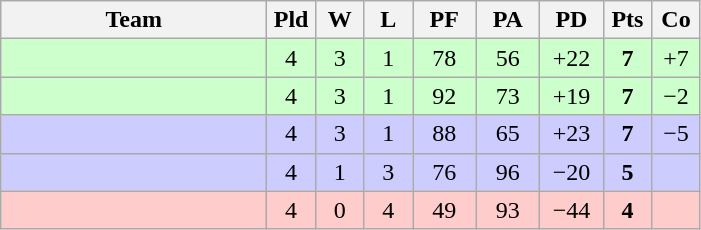<table class=wikitable style="text-align:center">
<tr>
<th width=170>Team</th>
<th width=25>Pld</th>
<th width=25>W</th>
<th width=25>L</th>
<th width=35>PF</th>
<th width=35>PA</th>
<th width=35>PD</th>
<th width=25>Pts</th>
<th width=25>Co</th>
</tr>
<tr bgcolor=ccffcc>
<td style="text-align:left"></td>
<td>4</td>
<td>3</td>
<td>1</td>
<td>78</td>
<td>56</td>
<td>+22</td>
<td><strong>7</strong></td>
<td>+7</td>
</tr>
<tr bgcolor=ccffcc>
<td style="text-align:left"></td>
<td>4</td>
<td>3</td>
<td>1</td>
<td>92</td>
<td>73</td>
<td>+19</td>
<td><strong>7</strong></td>
<td>−2</td>
</tr>
<tr bgcolor=ccccff>
<td style="text-align:left"></td>
<td>4</td>
<td>3</td>
<td>1</td>
<td>88</td>
<td>65</td>
<td>+23</td>
<td><strong>7</strong></td>
<td>−5</td>
</tr>
<tr bgcolor=ccccff>
<td style="text-align:left"></td>
<td>4</td>
<td>1</td>
<td>3</td>
<td>76</td>
<td>96</td>
<td>−20</td>
<td><strong>5</strong></td>
<td></td>
</tr>
<tr bgcolor=ffcccc>
<td style="text-align:left"></td>
<td>4</td>
<td>0</td>
<td>4</td>
<td>49</td>
<td>93</td>
<td>−44</td>
<td><strong>4</strong></td>
<td></td>
</tr>
</table>
